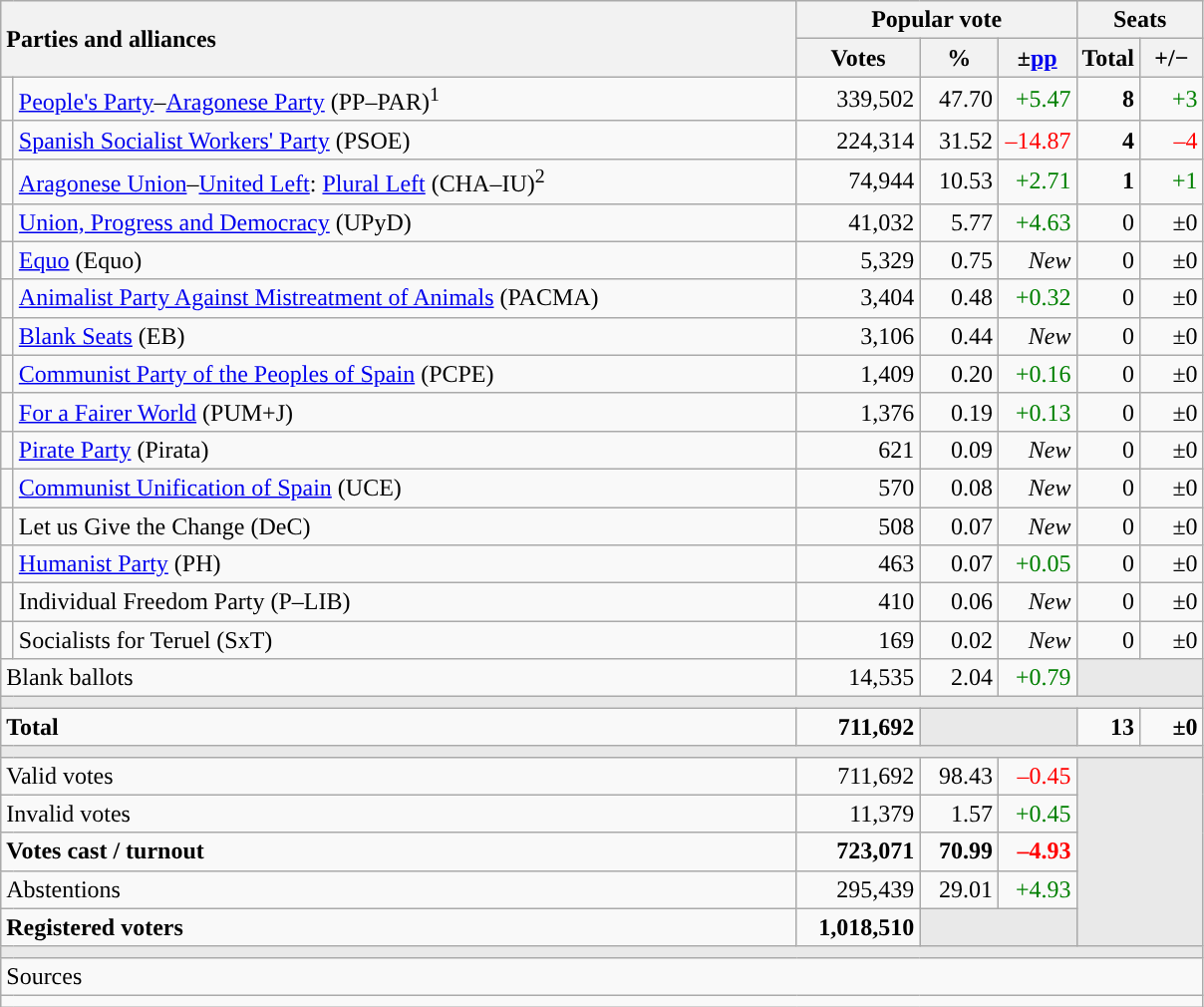<table class="wikitable" style="text-align:right;">
<tr>
<th style="text-align:left;" rowspan="2" colspan="2" width="525">Parties and alliances</th>
<th colspan="3">Popular vote</th>
<th colspan="2">Seats</th>
</tr>
<tr>
<th width="75">Votes</th>
<th width="45">%</th>
<th width="45">±<a href='#'>pp</a></th>
<th width="35">Total</th>
<th width="35">+/−</th>
</tr>
<tr>
<td width="1" style="color:inherit;background:"></td>
<td align="left"><a href='#'>People's Party</a>–<a href='#'>Aragonese Party</a> (PP–PAR)<sup>1</sup></td>
<td>339,502</td>
<td>47.70</td>
<td style="color:green;">+5.47</td>
<td><strong>8</strong></td>
<td style="color:green;">+3</td>
</tr>
<tr>
<td style="color:inherit;background:"></td>
<td align="left"><a href='#'>Spanish Socialist Workers' Party</a> (PSOE)</td>
<td>224,314</td>
<td>31.52</td>
<td style="color:red;">–14.87</td>
<td><strong>4</strong></td>
<td style="color:red;">–4</td>
</tr>
<tr>
<td style="color:inherit;background:"></td>
<td align="left"><a href='#'>Aragonese Union</a>–<a href='#'>United Left</a>: <a href='#'>Plural Left</a> (CHA–IU)<sup>2</sup></td>
<td>74,944</td>
<td>10.53</td>
<td style="color:green;">+2.71</td>
<td><strong>1</strong></td>
<td style="color:green;">+1</td>
</tr>
<tr>
<td style="color:inherit;background:"></td>
<td align="left"><a href='#'>Union, Progress and Democracy</a> (UPyD)</td>
<td>41,032</td>
<td>5.77</td>
<td style="color:green;">+4.63</td>
<td>0</td>
<td>±0</td>
</tr>
<tr>
<td style="color:inherit;background:"></td>
<td align="left"><a href='#'>Equo</a> (Equo)</td>
<td>5,329</td>
<td>0.75</td>
<td><em>New</em></td>
<td>0</td>
<td>±0</td>
</tr>
<tr>
<td style="color:inherit;background:"></td>
<td align="left"><a href='#'>Animalist Party Against Mistreatment of Animals</a> (PACMA)</td>
<td>3,404</td>
<td>0.48</td>
<td style="color:green;">+0.32</td>
<td>0</td>
<td>±0</td>
</tr>
<tr>
<td style="color:inherit;background:"></td>
<td align="left"><a href='#'>Blank Seats</a> (EB)</td>
<td>3,106</td>
<td>0.44</td>
<td><em>New</em></td>
<td>0</td>
<td>±0</td>
</tr>
<tr>
<td style="color:inherit;background:"></td>
<td align="left"><a href='#'>Communist Party of the Peoples of Spain</a> (PCPE)</td>
<td>1,409</td>
<td>0.20</td>
<td style="color:green;">+0.16</td>
<td>0</td>
<td>±0</td>
</tr>
<tr>
<td style="color:inherit;background:"></td>
<td align="left"><a href='#'>For a Fairer World</a> (PUM+J)</td>
<td>1,376</td>
<td>0.19</td>
<td style="color:green;">+0.13</td>
<td>0</td>
<td>±0</td>
</tr>
<tr>
<td style="color:inherit;background:"></td>
<td align="left"><a href='#'>Pirate Party</a> (Pirata)</td>
<td>621</td>
<td>0.09</td>
<td><em>New</em></td>
<td>0</td>
<td>±0</td>
</tr>
<tr>
<td style="color:inherit;background:"></td>
<td align="left"><a href='#'>Communist Unification of Spain</a> (UCE)</td>
<td>570</td>
<td>0.08</td>
<td><em>New</em></td>
<td>0</td>
<td>±0</td>
</tr>
<tr>
<td style="color:inherit;background:"></td>
<td align="left">Let us Give the Change (DeC)</td>
<td>508</td>
<td>0.07</td>
<td><em>New</em></td>
<td>0</td>
<td>±0</td>
</tr>
<tr>
<td style="color:inherit;background:"></td>
<td align="left"><a href='#'>Humanist Party</a> (PH)</td>
<td>463</td>
<td>0.07</td>
<td style="color:green;">+0.05</td>
<td>0</td>
<td>±0</td>
</tr>
<tr>
<td style="color:inherit;background:"></td>
<td align="left">Individual Freedom Party (P–LIB)</td>
<td>410</td>
<td>0.06</td>
<td><em>New</em></td>
<td>0</td>
<td>±0</td>
</tr>
<tr>
<td style="color:inherit;background:"></td>
<td align="left">Socialists for Teruel (SxT)</td>
<td>169</td>
<td>0.02</td>
<td><em>New</em></td>
<td>0</td>
<td>±0</td>
</tr>
<tr>
<td align="left" colspan="2">Blank ballots</td>
<td>14,535</td>
<td>2.04</td>
<td style="color:green;">+0.79</td>
<td bgcolor="#E9E9E9" colspan="2"></td>
</tr>
<tr>
<td colspan="7" bgcolor="#E9E9E9"></td>
</tr>
<tr style="font-weight:bold;">
<td align="left" colspan="2">Total</td>
<td>711,692</td>
<td bgcolor="#E9E9E9" colspan="2"></td>
<td>13</td>
<td>±0</td>
</tr>
<tr>
<td colspan="7" bgcolor="#E9E9E9"></td>
</tr>
<tr>
<td align="left" colspan="2">Valid votes</td>
<td>711,692</td>
<td>98.43</td>
<td style="color:red;">–0.45</td>
<td bgcolor="#E9E9E9" colspan="2" rowspan="5"></td>
</tr>
<tr>
<td align="left" colspan="2">Invalid votes</td>
<td>11,379</td>
<td>1.57</td>
<td style="color:green;">+0.45</td>
</tr>
<tr style="font-weight:bold;">
<td align="left" colspan="2">Votes cast / turnout</td>
<td>723,071</td>
<td>70.99</td>
<td style="color:red;">–4.93</td>
</tr>
<tr>
<td align="left" colspan="2">Abstentions</td>
<td>295,439</td>
<td>29.01</td>
<td style="color:green;">+4.93</td>
</tr>
<tr style="font-weight:bold;">
<td align="left" colspan="2">Registered voters</td>
<td>1,018,510</td>
<td bgcolor="#E9E9E9" colspan="2"></td>
</tr>
<tr>
<td colspan="7" bgcolor="#E9E9E9"></td>
</tr>
<tr>
<td align="left" colspan="7">Sources</td>
</tr>
<tr>
<td colspan="7" style="text-align:left; max-width:790px;"></td>
</tr>
</table>
